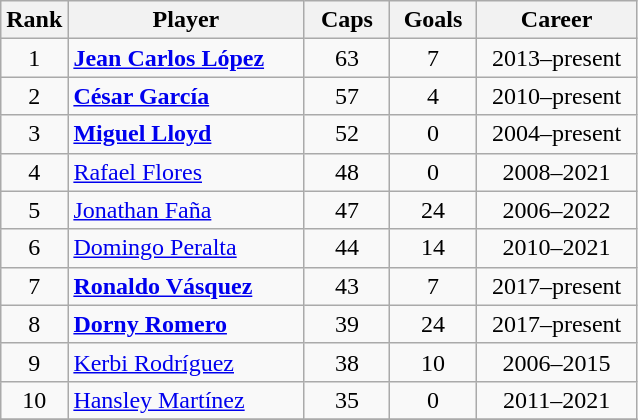<table class="wikitable sortable" style="text-align:center;">
<tr>
<th width=30px>Rank</th>
<th style="width:150px;">Player</th>
<th width=50px>Caps</th>
<th width=50px>Goals</th>
<th style="width:100px;">Career</th>
</tr>
<tr>
<td>1</td>
<td style="text-align: left;"><strong><a href='#'>Jean Carlos López</a></strong></td>
<td>63</td>
<td>7</td>
<td>2013–present</td>
</tr>
<tr>
<td>2</td>
<td style="text-align: left;"><strong><a href='#'>César García</a></strong></td>
<td>57</td>
<td>4</td>
<td>2010–present</td>
</tr>
<tr>
<td>3</td>
<td style="text-align: left;"><strong><a href='#'>Miguel Lloyd</a></strong></td>
<td>52</td>
<td>0</td>
<td>2004–present</td>
</tr>
<tr>
<td>4</td>
<td style="text-align: left;"><a href='#'>Rafael Flores</a></td>
<td>48</td>
<td>0</td>
<td>2008–2021</td>
</tr>
<tr>
<td>5</td>
<td style="text-align: left;"><a href='#'>Jonathan Faña</a></td>
<td>47</td>
<td>24</td>
<td>2006–2022</td>
</tr>
<tr>
<td>6</td>
<td style="text-align: left;"><a href='#'>Domingo Peralta</a></td>
<td>44</td>
<td>14</td>
<td>2010–2021</td>
</tr>
<tr>
<td>7</td>
<td style="text-align: left;"><strong><a href='#'>Ronaldo Vásquez</a></strong></td>
<td>43</td>
<td>7</td>
<td>2017–present</td>
</tr>
<tr>
<td>8</td>
<td style="text-align: left;"><strong><a href='#'>Dorny Romero</a></strong></td>
<td>39</td>
<td>24</td>
<td>2017–present</td>
</tr>
<tr>
<td>9</td>
<td style="text-align: left;"><a href='#'>Kerbi Rodríguez</a></td>
<td>38</td>
<td>10</td>
<td>2006–2015</td>
</tr>
<tr>
<td>10</td>
<td style="text-align: left;"><a href='#'>Hansley Martínez</a></td>
<td>35</td>
<td>0</td>
<td>2011–2021</td>
</tr>
<tr>
</tr>
</table>
